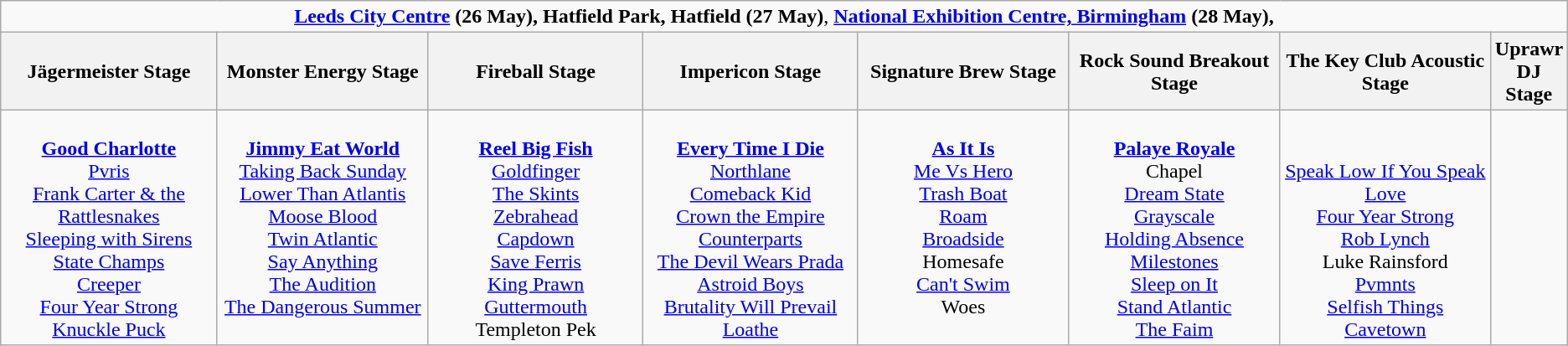<table class="wikitable">
<tr>
<td colspan="8" style="text-align:center;"><strong><a href='#'>Leeds City Centre</a> (26 May), Hatfield Park, Hatfield (27 May)</strong>, <strong><a href='#'>National Exhibition Centre, Birmingham</a> (28 May),</strong></td>
</tr>
<tr>
<th>Jägermeister Stage</th>
<th>Monster Energy Stage</th>
<th>Fireball Stage</th>
<th>Impericon Stage</th>
<th>Signature Brew Stage</th>
<th>Rock Sound Breakout Stage</th>
<th>The Key Club Acoustic Stage</th>
<th>Uprawr DJ Stage</th>
</tr>
<tr>
<td valign="top" align="center" width=185><br><strong><a href='#'>Good Charlotte</a></strong>
<br><a href='#'>Pvris</a>
<br><a href='#'>Frank Carter & the Rattlesnakes</a>
<br><a href='#'>Sleeping with Sirens</a>
<br><a href='#'>State Champs</a>
<br><a href='#'>Creeper</a>
<br><a href='#'>Four Year Strong</a>
<br><a href='#'>Knuckle Puck</a></td>
<td valign="top" align="center" width=185><br><strong><a href='#'>Jimmy Eat World</a></strong>
<br><a href='#'>Taking Back Sunday</a>
<br><a href='#'>Lower Than Atlantis</a>
<br><a href='#'>Moose Blood</a>
<br><a href='#'>Twin Atlantic</a>
<br><a href='#'>Say Anything</a>
<br><a href='#'>The Audition</a>
<br><a href='#'>The Dangerous Summer</a></td>
<td valign="top" align="center" width=185><br><strong><a href='#'>Reel Big Fish</a></strong>
<br><a href='#'>Goldfinger</a>
<br><a href='#'>The Skints</a>
<br><a href='#'>Zebrahead</a>
<br><a href='#'>Capdown</a>
<br><a href='#'>Save Ferris</a>
<br><a href='#'>King Prawn</a>
<br><a href='#'>Guttermouth</a>
<br>Templeton Pek</td>
<td valign="top" align="center" width=185><br><strong><a href='#'>Every Time I Die</a></strong>
<br><a href='#'>Northlane</a>
<br><a href='#'>Comeback Kid</a>
<br><a href='#'>Crown the Empire</a>
<br><a href='#'>Counterparts</a>
<br><a href='#'>The Devil Wears Prada</a>
<br><a href='#'>Astroid Boys</a>
<br><a href='#'>Brutality Will Prevail</a>
<br><a href='#'>Loathe</a></td>
<td valign="top" align="center" width=185><br><strong><a href='#'>As It Is</a></strong>
<br><a href='#'>Me Vs Hero</a>
<br><a href='#'>Trash Boat</a>
<br><a href='#'>Roam</a>
<br><a href='#'>Broadside</a>
<br>Homesafe
<br><a href='#'>Can't Swim</a>
<br>Woes</td>
<td valign="top" align="center" width=185><br><strong><a href='#'>Palaye Royale</a></strong>
<br>Chapel
<br><a href='#'>Dream State</a>
<br><a href='#'>Grayscale</a>
<br><a href='#'>Holding Absence</a>
<br><a href='#'>Milestones</a>
<br><a href='#'>Sleep on It</a>
<br><a href='#'>Stand Atlantic</a>
<br><a href='#'>The Faim</a></td>
<td valign="top" align="center" width=185><br><br><a href='#'>Speak Low If You Speak Love</a>
<br><a href='#'>Four Year Strong</a>
<br><a href='#'>Rob Lynch</a>
<br>Luke Rainsford
<br><a href='#'>Pvmnts</a>
<br><a href='#'>Selfish Things</a>
<br><a href='#'>Cavetown</a></td>
</tr>
</table>
